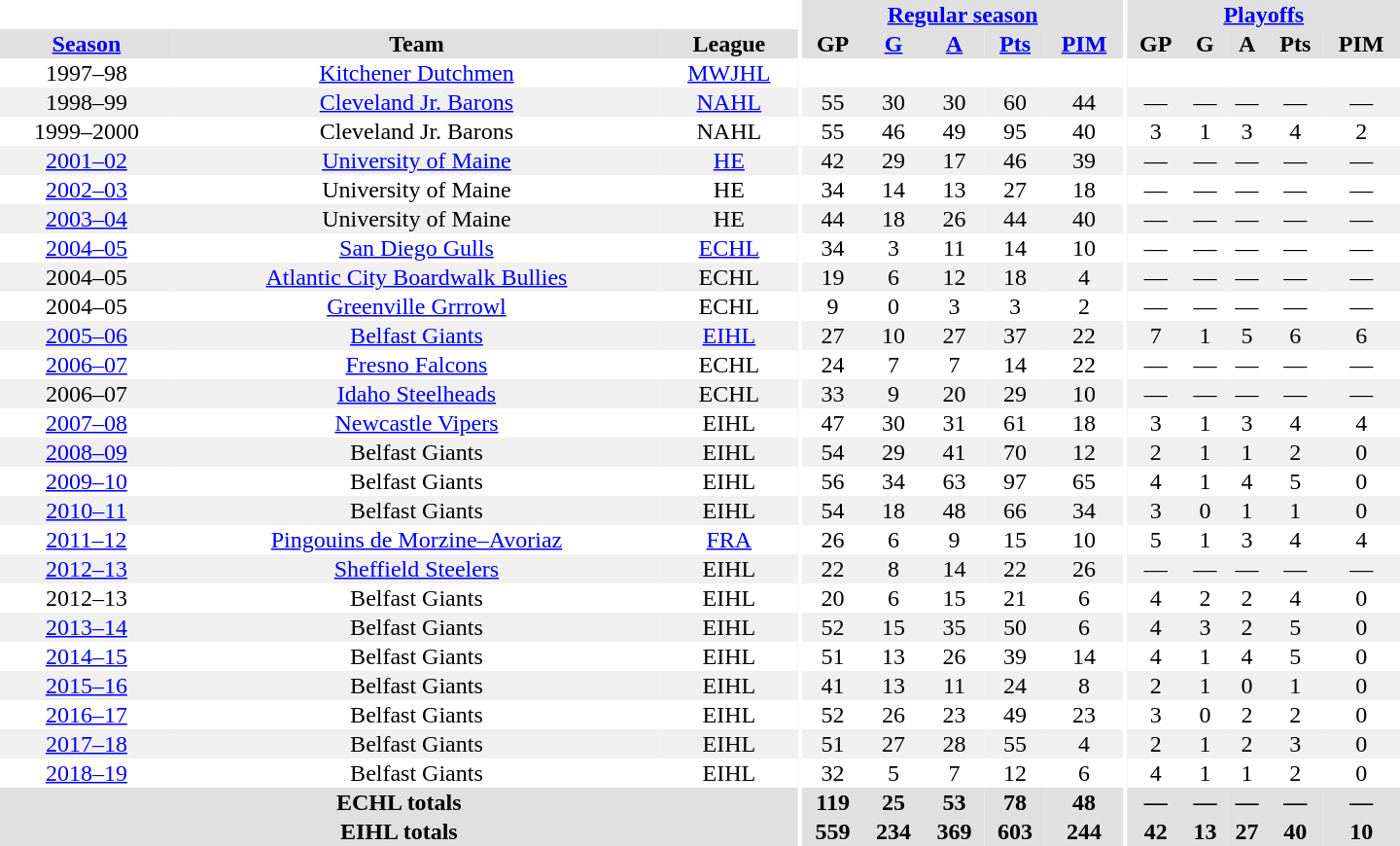<table border="0" cellpadding="1" cellspacing="0" style="text-align:center; width:60em">
<tr bgcolor="#e0e0e0">
<th colspan="3" bgcolor="#ffffff"></th>
<th rowspan="99" bgcolor="#ffffff"></th>
<th colspan="5"><a href='#'>Regular season</a></th>
<th rowspan="99" bgcolor="#ffffff"></th>
<th colspan="5"><a href='#'>Playoffs</a></th>
</tr>
<tr bgcolor="#e0e0e0">
<th><a href='#'>Season</a></th>
<th>Team</th>
<th>League</th>
<th>GP</th>
<th><a href='#'>G</a></th>
<th><a href='#'>A</a></th>
<th><a href='#'>Pts</a></th>
<th><a href='#'>PIM</a></th>
<th>GP</th>
<th>G</th>
<th>A</th>
<th>Pts</th>
<th>PIM</th>
</tr>
<tr>
<td>1997–98</td>
<td><a href='#'>Kitchener Dutchmen</a></td>
<td><a href='#'>MWJHL</a></td>
</tr>
<tr bgcolor="#f0f0f0">
<td>1998–99</td>
<td><a href='#'>Cleveland Jr. Barons</a></td>
<td><a href='#'>NAHL</a></td>
<td>55</td>
<td>30</td>
<td>30</td>
<td>60</td>
<td>44</td>
<td>—</td>
<td>—</td>
<td>—</td>
<td>—</td>
<td>—</td>
</tr>
<tr>
<td>1999–2000</td>
<td>Cleveland Jr. Barons</td>
<td>NAHL</td>
<td>55</td>
<td>46</td>
<td>49</td>
<td>95</td>
<td>40</td>
<td>3</td>
<td>1</td>
<td>3</td>
<td>4</td>
<td>2</td>
</tr>
<tr bgcolor="#f0f0f0">
<td><a href='#'>2001–02</a></td>
<td><a href='#'>University of Maine</a></td>
<td><a href='#'>HE</a></td>
<td>42</td>
<td>29</td>
<td>17</td>
<td>46</td>
<td>39</td>
<td>—</td>
<td>—</td>
<td>—</td>
<td>—</td>
<td>—</td>
</tr>
<tr>
<td><a href='#'>2002–03</a></td>
<td>University of Maine</td>
<td>HE</td>
<td>34</td>
<td>14</td>
<td>13</td>
<td>27</td>
<td>18</td>
<td>—</td>
<td>—</td>
<td>—</td>
<td>—</td>
<td>—</td>
</tr>
<tr bgcolor="#f0f0f0">
<td><a href='#'>2003–04</a></td>
<td>University of Maine</td>
<td>HE</td>
<td>44</td>
<td>18</td>
<td>26</td>
<td>44</td>
<td>40</td>
<td>—</td>
<td>—</td>
<td>—</td>
<td>—</td>
<td>—</td>
</tr>
<tr>
<td><a href='#'>2004–05</a></td>
<td><a href='#'>San Diego Gulls</a></td>
<td><a href='#'>ECHL</a></td>
<td>34</td>
<td>3</td>
<td>11</td>
<td>14</td>
<td>10</td>
<td>—</td>
<td>—</td>
<td>—</td>
<td>—</td>
<td>—</td>
</tr>
<tr bgcolor="#f0f0f0">
<td>2004–05</td>
<td><a href='#'>Atlantic City Boardwalk Bullies</a></td>
<td>ECHL</td>
<td>19</td>
<td>6</td>
<td>12</td>
<td>18</td>
<td>4</td>
<td>—</td>
<td>—</td>
<td>—</td>
<td>—</td>
<td>—</td>
</tr>
<tr>
<td>2004–05</td>
<td><a href='#'>Greenville Grrrowl</a></td>
<td>ECHL</td>
<td>9</td>
<td>0</td>
<td>3</td>
<td>3</td>
<td>2</td>
<td>—</td>
<td>—</td>
<td>—</td>
<td>—</td>
<td>—</td>
</tr>
<tr bgcolor="#f0f0f0">
<td><a href='#'>2005–06</a></td>
<td><a href='#'>Belfast Giants</a></td>
<td><a href='#'>EIHL</a></td>
<td>27</td>
<td>10</td>
<td>27</td>
<td>37</td>
<td>22</td>
<td>7</td>
<td>1</td>
<td>5</td>
<td>6</td>
<td>6</td>
</tr>
<tr>
<td><a href='#'>2006–07</a></td>
<td><a href='#'>Fresno Falcons</a></td>
<td>ECHL</td>
<td>24</td>
<td>7</td>
<td>7</td>
<td>14</td>
<td>22</td>
<td>—</td>
<td>—</td>
<td>—</td>
<td>—</td>
<td>—</td>
</tr>
<tr bgcolor="#f0f0f0">
<td>2006–07</td>
<td><a href='#'>Idaho Steelheads</a></td>
<td>ECHL</td>
<td>33</td>
<td>9</td>
<td>20</td>
<td>29</td>
<td>10</td>
<td>—</td>
<td>—</td>
<td>—</td>
<td>—</td>
<td>—</td>
</tr>
<tr>
<td><a href='#'>2007–08</a></td>
<td><a href='#'>Newcastle Vipers</a></td>
<td>EIHL</td>
<td>47</td>
<td>30</td>
<td>31</td>
<td>61</td>
<td>18</td>
<td>3</td>
<td>1</td>
<td>3</td>
<td>4</td>
<td>4</td>
</tr>
<tr bgcolor="#f0f0f0">
<td><a href='#'>2008–09</a></td>
<td>Belfast Giants</td>
<td>EIHL</td>
<td>54</td>
<td>29</td>
<td>41</td>
<td>70</td>
<td>12</td>
<td>2</td>
<td>1</td>
<td>1</td>
<td>2</td>
<td>0</td>
</tr>
<tr>
<td><a href='#'>2009–10</a></td>
<td>Belfast Giants</td>
<td>EIHL</td>
<td>56</td>
<td>34</td>
<td>63</td>
<td>97</td>
<td>65</td>
<td>4</td>
<td>1</td>
<td>4</td>
<td>5</td>
<td>0</td>
</tr>
<tr bgcolor="#f0f0f0">
<td><a href='#'>2010–11</a></td>
<td>Belfast Giants</td>
<td>EIHL</td>
<td>54</td>
<td>18</td>
<td>48</td>
<td>66</td>
<td>34</td>
<td>3</td>
<td>0</td>
<td>1</td>
<td>1</td>
<td>0</td>
</tr>
<tr>
<td><a href='#'>2011–12</a></td>
<td><a href='#'>Pingouins de Morzine–Avoriaz</a></td>
<td><a href='#'>FRA</a></td>
<td>26</td>
<td>6</td>
<td>9</td>
<td>15</td>
<td>10</td>
<td>5</td>
<td>1</td>
<td>3</td>
<td>4</td>
<td>4</td>
</tr>
<tr bgcolor="#f0f0f0">
<td><a href='#'>2012–13</a></td>
<td><a href='#'>Sheffield Steelers</a></td>
<td>EIHL</td>
<td>22</td>
<td>8</td>
<td>14</td>
<td>22</td>
<td>26</td>
<td>—</td>
<td>—</td>
<td>—</td>
<td>—</td>
<td>—</td>
</tr>
<tr>
<td>2012–13</td>
<td>Belfast Giants</td>
<td>EIHL</td>
<td>20</td>
<td>6</td>
<td>15</td>
<td>21</td>
<td>6</td>
<td>4</td>
<td>2</td>
<td>2</td>
<td>4</td>
<td>0</td>
</tr>
<tr bgcolor="#f0f0f0">
<td><a href='#'>2013–14</a></td>
<td>Belfast Giants</td>
<td>EIHL</td>
<td>52</td>
<td>15</td>
<td>35</td>
<td>50</td>
<td>6</td>
<td>4</td>
<td>3</td>
<td>2</td>
<td>5</td>
<td>0</td>
</tr>
<tr>
<td><a href='#'>2014–15</a></td>
<td>Belfast Giants</td>
<td>EIHL</td>
<td>51</td>
<td>13</td>
<td>26</td>
<td>39</td>
<td>14</td>
<td>4</td>
<td>1</td>
<td>4</td>
<td>5</td>
<td>0</td>
</tr>
<tr bgcolor="#f0f0f0">
<td><a href='#'>2015–16</a></td>
<td>Belfast Giants</td>
<td>EIHL</td>
<td>41</td>
<td>13</td>
<td>11</td>
<td>24</td>
<td>8</td>
<td>2</td>
<td>1</td>
<td>0</td>
<td>1</td>
<td>0</td>
</tr>
<tr>
<td><a href='#'>2016–17</a></td>
<td>Belfast Giants</td>
<td>EIHL</td>
<td>52</td>
<td>26</td>
<td>23</td>
<td>49</td>
<td>23</td>
<td>3</td>
<td>0</td>
<td>2</td>
<td>2</td>
<td>0</td>
</tr>
<tr bgcolor="#f0f0f0">
<td><a href='#'>2017–18</a></td>
<td>Belfast Giants</td>
<td>EIHL</td>
<td>51</td>
<td>27</td>
<td>28</td>
<td>55</td>
<td>4</td>
<td>2</td>
<td>1</td>
<td>2</td>
<td>3</td>
<td>0</td>
</tr>
<tr>
<td><a href='#'>2018–19</a></td>
<td>Belfast Giants</td>
<td>EIHL</td>
<td>32</td>
<td>5</td>
<td>7</td>
<td>12</td>
<td>6</td>
<td>4</td>
<td>1</td>
<td>1</td>
<td>2</td>
<td>0</td>
</tr>
<tr bgcolor="#e0e0e0">
<th colspan="3">ECHL totals</th>
<th>119</th>
<th>25</th>
<th>53</th>
<th>78</th>
<th>48</th>
<th>—</th>
<th>—</th>
<th>—</th>
<th>—</th>
<th>—</th>
</tr>
<tr bgcolor="#e0e0e0">
<th colspan="3">EIHL totals</th>
<th>559</th>
<th>234</th>
<th>369</th>
<th>603</th>
<th>244</th>
<th>42</th>
<th>13</th>
<th>27</th>
<th>40</th>
<th>10</th>
</tr>
</table>
